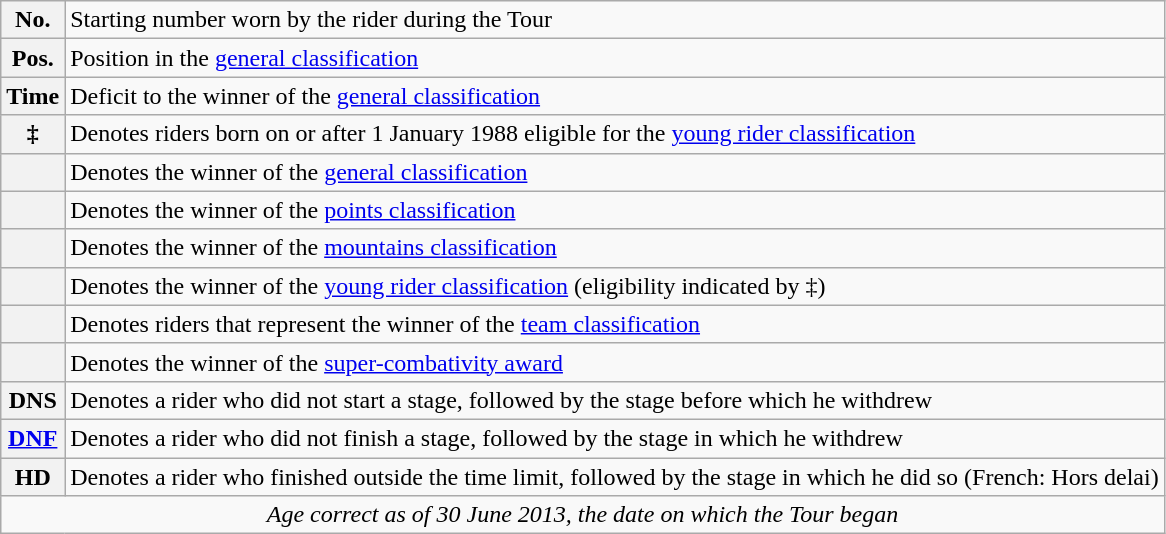<table class="wikitable">
<tr>
<th scope="row" style="text-align:center;">No.</th>
<td>Starting number worn by the rider during the Tour</td>
</tr>
<tr>
<th scope="row" style="text-align:center;">Pos.</th>
<td>Position in the <a href='#'>general classification</a></td>
</tr>
<tr>
<th scope="row" style="text-align:center;">Time</th>
<td>Deficit to the winner of the <a href='#'>general classification</a></td>
</tr>
<tr>
<th scope="row" style="text-align:center;">‡</th>
<td>Denotes riders born on or after 1 January 1988 eligible for the <a href='#'>young rider classification</a></td>
</tr>
<tr>
<th scope="row" style="text-align:center;"></th>
<td>Denotes the winner of the <a href='#'>general classification</a></td>
</tr>
<tr>
<th scope="row" style="text-align:center;"></th>
<td>Denotes the winner of the <a href='#'>points classification</a></td>
</tr>
<tr>
<th scope="row" style="text-align:center;"></th>
<td>Denotes the winner of the <a href='#'>mountains classification</a></td>
</tr>
<tr>
<th scope="row" style="text-align:center;"></th>
<td>Denotes the winner of the <a href='#'>young rider classification</a> (eligibility indicated by ‡)</td>
</tr>
<tr>
<th scope="row" style="text-align:center;"></th>
<td>Denotes riders that represent the winner of the <a href='#'>team classification</a></td>
</tr>
<tr>
<th scope="row" style="text-align:center;"></th>
<td>Denotes the winner of the <a href='#'>super-combativity award</a></td>
</tr>
<tr>
<th scope="row" style="text-align:center;">DNS</th>
<td>Denotes a rider who did not start a stage, followed by the stage before which he withdrew</td>
</tr>
<tr>
<th scope="row" style="text-align:center;"><a href='#'>DNF</a></th>
<td>Denotes a rider who did not finish a stage, followed by the stage in which he withdrew</td>
</tr>
<tr>
<th scope="row" style="text-align:center;">HD</th>
<td>Denotes a rider who finished outside the time limit, followed by the stage in which he did so (French: Hors delai)</td>
</tr>
<tr>
<td style="text-align:center;" colspan="2"><em>Age correct as of 30 June 2013, the date on which the Tour began</em></td>
</tr>
</table>
